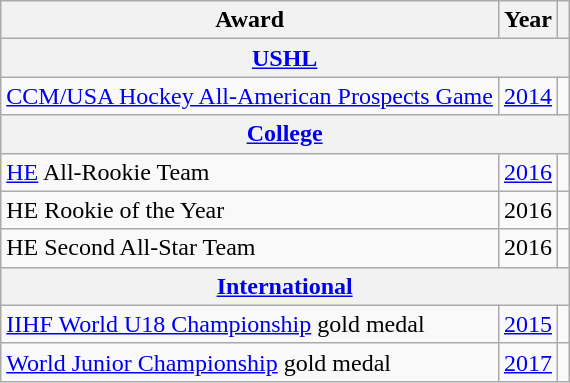<table class="wikitable">
<tr>
<th>Award</th>
<th>Year</th>
<th></th>
</tr>
<tr>
<th colspan="3"><a href='#'>USHL</a></th>
</tr>
<tr>
<td><a href='#'>CCM/USA Hockey All-American Prospects Game</a></td>
<td><a href='#'>2014</a></td>
<td></td>
</tr>
<tr>
<th colspan="3"><a href='#'>College</a></th>
</tr>
<tr>
<td><a href='#'>HE</a> All-Rookie Team</td>
<td><a href='#'>2016</a></td>
<td></td>
</tr>
<tr>
<td>HE Rookie of the Year</td>
<td>2016</td>
<td></td>
</tr>
<tr>
<td>HE Second All-Star Team</td>
<td>2016</td>
<td></td>
</tr>
<tr>
<th colspan="3"><a href='#'>International</a></th>
</tr>
<tr>
<td><a href='#'>IIHF World U18 Championship</a> gold medal</td>
<td><a href='#'>2015</a></td>
<td></td>
</tr>
<tr>
<td><a href='#'>World Junior Championship</a> gold medal</td>
<td><a href='#'>2017</a></td>
<td></td>
</tr>
</table>
